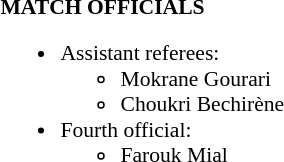<table width=100% style="font-size: 90%">
<tr>
<td width=50% valign=top><br><strong>MATCH OFFICIALS</strong> <ul><li>Assistant referees:<ul><li>Mokrane Gourari</li><li>Choukri Bechirène</li></ul></li><li>Fourth official:<ul><li>Farouk Mial</li></ul></li></ul></td>
</tr>
</table>
